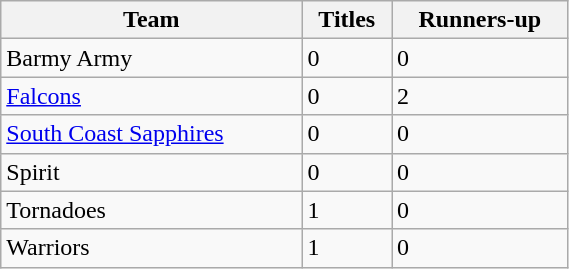<table class="wikitable sortable" style="width:30%;">
<tr>
<th>Team</th>
<th>Titles</th>
<th>Runners-up</th>
</tr>
<tr>
<td>Barmy Army</td>
<td>0</td>
<td>0</td>
</tr>
<tr>
<td><a href='#'>Falcons</a></td>
<td>0</td>
<td>2</td>
</tr>
<tr>
<td><a href='#'>South Coast Sapphires</a></td>
<td>0</td>
<td>0</td>
</tr>
<tr>
<td>Spirit</td>
<td>0</td>
<td>0</td>
</tr>
<tr>
<td>Tornadoes</td>
<td>1</td>
<td>0</td>
</tr>
<tr>
<td>Warriors</td>
<td>1</td>
<td>0</td>
</tr>
</table>
